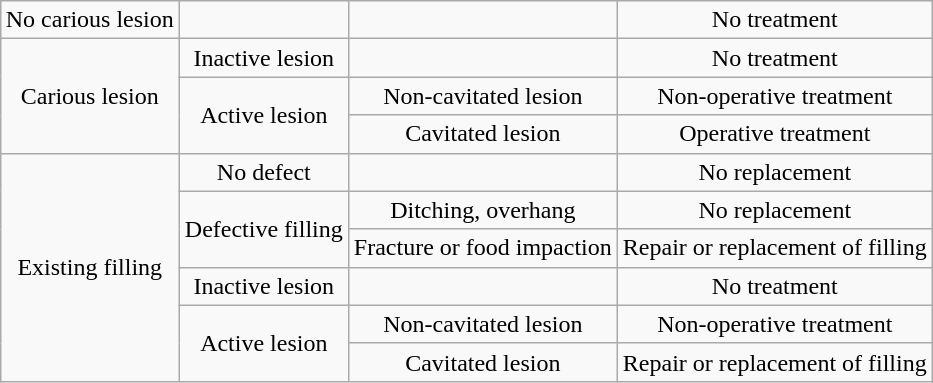<table class="wikitable" style = "float: right; margin-left:15px; text-align:center">
<tr>
<td>No carious lesion</td>
<td></td>
<td></td>
<td>No treatment</td>
</tr>
<tr>
<td rowspan="3">Carious lesion</td>
<td>Inactive lesion</td>
<td></td>
<td>No treatment</td>
</tr>
<tr>
<td rowspan="2">Active lesion</td>
<td>Non-cavitated lesion</td>
<td>Non-operative treatment</td>
</tr>
<tr>
<td>Cavitated lesion</td>
<td>Operative treatment</td>
</tr>
<tr>
<td rowspan="6">Existing filling</td>
<td>No defect</td>
<td></td>
<td>No replacement</td>
</tr>
<tr>
<td rowspan="2">Defective filling</td>
<td>Ditching, overhang</td>
<td>No replacement</td>
</tr>
<tr>
<td>Fracture or food impaction</td>
<td>Repair or replacement of filling</td>
</tr>
<tr>
<td>Inactive lesion</td>
<td></td>
<td>No treatment</td>
</tr>
<tr>
<td rowspan="2">Active lesion</td>
<td>Non-cavitated lesion</td>
<td>Non-operative treatment</td>
</tr>
<tr>
<td>Cavitated lesion</td>
<td>Repair or replacement of filling</td>
</tr>
</table>
